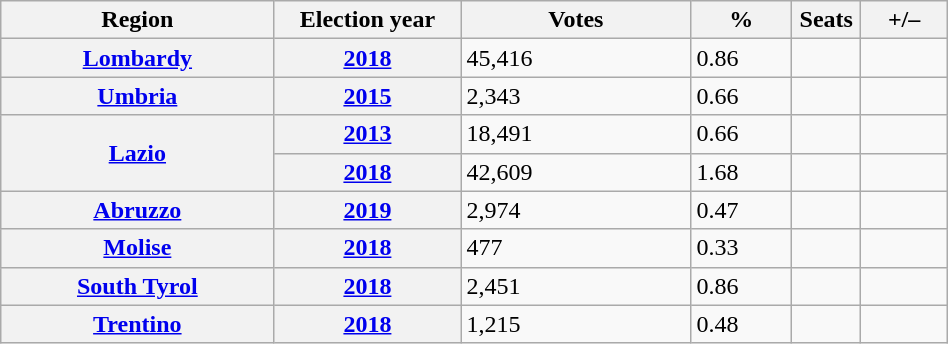<table class=wikitable style="width:50%; border:1px #AAAAFF solid">
<tr>
<th width=19%>Region</th>
<th width=13%>Election year</th>
<th width=16%>Votes</th>
<th width=7%>%</th>
<th width=1%>Seats</th>
<th width=6%>+/–</th>
</tr>
<tr>
<th><a href='#'>Lombardy</a></th>
<th><a href='#'>2018</a></th>
<td>45,416</td>
<td>0.86</td>
<td></td>
<td></td>
</tr>
<tr>
<th><a href='#'>Umbria</a></th>
<th><a href='#'>2015</a></th>
<td>2,343</td>
<td>0.66</td>
<td></td>
<td></td>
</tr>
<tr>
<th rowspan="2"><a href='#'>Lazio</a></th>
<th><a href='#'>2013</a></th>
<td>18,491</td>
<td>0.66</td>
<td></td>
<td></td>
</tr>
<tr>
<th><a href='#'>2018</a></th>
<td>42,609</td>
<td>1.68</td>
<td></td>
<td></td>
</tr>
<tr>
<th><a href='#'>Abruzzo</a></th>
<th><a href='#'>2019</a></th>
<td>2,974</td>
<td>0.47</td>
<td></td>
<td></td>
</tr>
<tr>
<th><a href='#'>Molise</a></th>
<th><a href='#'>2018</a></th>
<td>477</td>
<td>0.33</td>
<td></td>
<td></td>
</tr>
<tr>
<th><a href='#'>South Tyrol</a></th>
<th><a href='#'>2018</a></th>
<td>2,451</td>
<td>0.86</td>
<td></td>
<td></td>
</tr>
<tr>
<th><a href='#'>Trentino</a></th>
<th><a href='#'>2018</a></th>
<td>1,215</td>
<td>0.48</td>
<td></td>
<td></td>
</tr>
</table>
